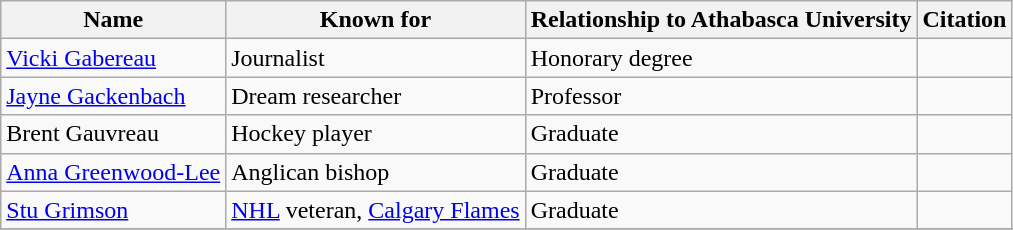<table class="wikitable">
<tr>
<th>Name</th>
<th>Known for</th>
<th>Relationship to Athabasca University</th>
<th>Citation</th>
</tr>
<tr>
<td><a href='#'>Vicki Gabereau</a></td>
<td>Journalist</td>
<td>Honorary degree</td>
<td></td>
</tr>
<tr>
<td><a href='#'>Jayne Gackenbach</a></td>
<td>Dream researcher</td>
<td>Professor</td>
<td></td>
</tr>
<tr>
<td>Brent Gauvreau</td>
<td>Hockey player</td>
<td>Graduate</td>
<td></td>
</tr>
<tr>
<td><a href='#'>Anna Greenwood-Lee</a></td>
<td>Anglican bishop</td>
<td>Graduate</td>
<td></td>
</tr>
<tr>
<td><a href='#'>Stu Grimson</a></td>
<td><a href='#'>NHL</a> veteran, <a href='#'>Calgary Flames</a></td>
<td>Graduate</td>
<td></td>
</tr>
<tr>
</tr>
</table>
